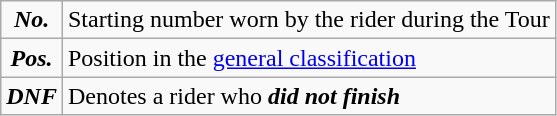<table class="wikitable">
<tr>
<td align=center><strong><em>No.</em></strong></td>
<td>Starting number worn by the rider during the Tour</td>
</tr>
<tr>
<td align=center><strong><em>Pos.</em></strong></td>
<td>Position in the <a href='#'>general classification</a></td>
</tr>
<tr>
<td align=center><strong><em>DNF</em></strong></td>
<td>Denotes a rider who <strong><em>did not finish</em></strong></td>
</tr>
</table>
